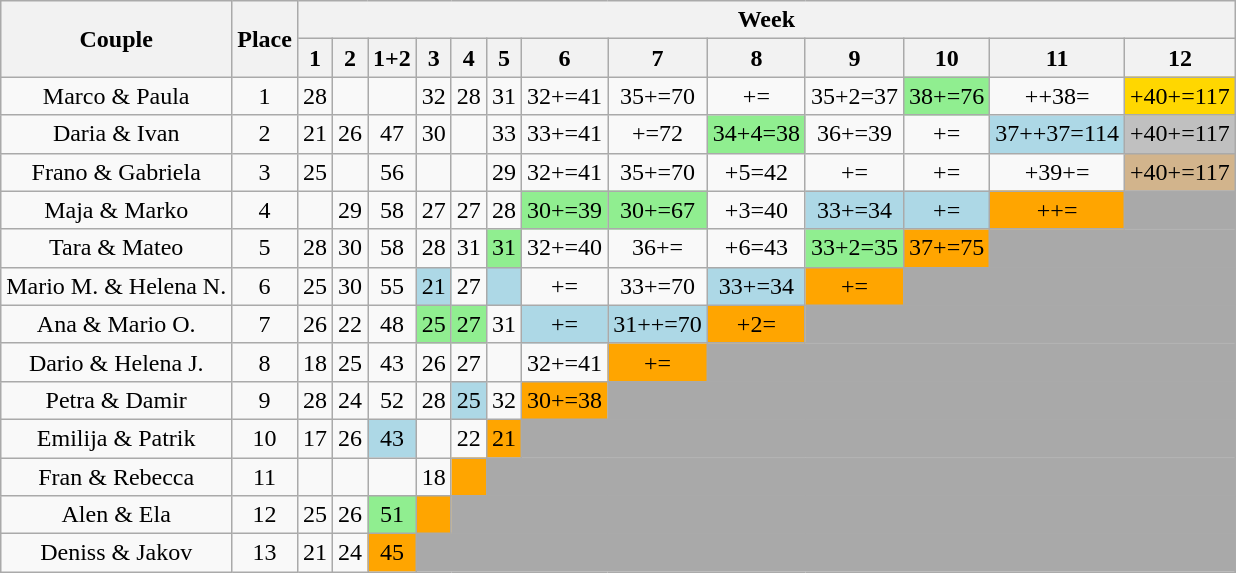<table class="wikitable sortable" style="margin:auto; text-align:center; white-space:nowrap">
<tr>
<th rowspan="2">Couple</th>
<th rowspan="2">Place</th>
<th colspan="13">Week</th>
</tr>
<tr>
<th>1</th>
<th>2</th>
<th>1+2</th>
<th>3</th>
<th>4</th>
<th>5</th>
<th>6</th>
<th>7</th>
<th>8</th>
<th>9 </th>
<th>10</th>
<th>11</th>
<th>12</th>
</tr>
<tr>
<td>Marco & Paula</td>
<td>1</td>
<td>28</td>
<td><strong></strong></td>
<td><strong></strong></td>
<td>32</td>
<td>28</td>
<td>31</td>
<td>32+<strong></strong>=41</td>
<td>35+=70</td>
<td><strong></strong>+<strong></strong>=<strong></strong></td>
<td>35+2=37</td>
<td bgcolor="lightgreen">38+<strong></strong>=76</td>
<td><strong></strong>+<strong></strong>+38=<strong></strong></td>
<td bgcolor="gold">+40+<strong></strong>=117</td>
</tr>
<tr>
<td>Daria & Ivan</td>
<td>2</td>
<td>21</td>
<td>26</td>
<td>47</td>
<td>30</td>
<td><strong></strong></td>
<td>33</td>
<td>33+=41</td>
<td><strong></strong>+=72</td>
<td bgcolor="lightgreen">34+4=38</td>
<td>36+<strong></strong>=39</td>
<td><strong></strong>+<strong></strong>=<strong></strong></td>
<td bgcolor="lightblue">37+<strong></strong>+37=114</td>
<td bgcolor="silver">+40+<strong></strong>=117</td>
</tr>
<tr>
<td>Frano & Gabriela</td>
<td>3</td>
<td>25</td>
<td><strong></strong></td>
<td>56</td>
<td><strong></strong></td>
<td><strong></strong></td>
<td>29</td>
<td>32+<strong></strong>=41</td>
<td>35+=70</td>
<td><strong></strong>+5=42</td>
<td><strong></strong>+<strong></strong>=<strong></strong></td>
<td><strong></strong>+<strong></strong>=<strong></strong></td>
<td><strong></strong>+39+<strong></strong>=<strong></strong></td>
<td bgcolor="tan"><strong></strong>+40+=117</td>
</tr>
<tr>
<td>Maja & Marko</td>
<td>4</td>
<td><strong></strong></td>
<td>29</td>
<td>58</td>
<td>27</td>
<td>27</td>
<td>28</td>
<td bgcolor="lightgreen">30+<strong></strong>=39</td>
<td bgcolor="lightgreen">30+<strong></strong>=67</td>
<td><strong></strong>+3=40</td>
<td bgcolor="lightblue">33+=34</td>
<td bgcolor="lightblue">+=</td>
<td bgcolor="orange">++=</td>
<td bgcolor=darkgrey></td>
</tr>
<tr>
<td>Tara & Mateo</td>
<td>5</td>
<td>28</td>
<td>30</td>
<td>58</td>
<td>28</td>
<td>31</td>
<td bgcolor="lightgreen">31</td>
<td>32+=40</td>
<td>36+<strong></strong>=<strong></strong></td>
<td><strong></strong>+6=43</td>
<td bgcolor=lightgreen>33+2=35</td>
<td bgcolor="orange">37+<strong></strong>=75</td>
<td colspan=2 bgcolor=darkgrey></td>
</tr>
<tr>
<td>Mario M. & Helena N.</td>
<td>6</td>
<td>25</td>
<td>30</td>
<td>55</td>
<td bgcolor="lightblue">21</td>
<td>27</td>
<td bgcolor="lightblue"><em></em></td>
<td><strong></strong>+=<strong></strong></td>
<td>33+<strong></strong>=70</td>
<td bgcolor="lightblue">33+=34</td>
<td bgcolor="orange">+=</td>
<td colspan=3 bgcolor=darkgrey></td>
</tr>
<tr>
<td>Ana & Mario O.</td>
<td>7</td>
<td>26</td>
<td>22</td>
<td>48</td>
<td bgcolor="lightgreen">25</td>
<td bgcolor="lightgreen">27</td>
<td>31</td>
<td bgcolor="lightblue">+=</td>
<td bgcolor="lightblue">31+<strong></strong>+<strong></strong>=70</td>
<td bgcolor="orange">+2=</td>
<td colspan=4 bgcolor=darkgrey></td>
</tr>
<tr>
<td>Dario & Helena J.</td>
<td>8</td>
<td>18</td>
<td>25</td>
<td>43</td>
<td>26</td>
<td>27</td>
<td><strong></strong></td>
<td>32+<strong></strong>=41</td>
<td bgcolor="orange">+=</td>
<td colspan=5 bgcolor=darkgrey></td>
</tr>
<tr>
<td>Petra & Damir</td>
<td>9</td>
<td>28</td>
<td>24</td>
<td>52</td>
<td>28</td>
<td bgcolor=lightblue>25</td>
<td>32</td>
<td bgcolor=orange>30+=38</td>
<td colspan=6 bgcolor=darkgrey></td>
</tr>
<tr>
<td>Emilija & Patrik</td>
<td>10</td>
<td>17</td>
<td>26</td>
<td bgcolor=lightblue>43</td>
<td></td>
<td>22</td>
<td bgcolor=orange>21</td>
<td colspan=7 bgcolor=darkgrey></td>
</tr>
<tr>
<td>Fran & Rebecca</td>
<td>11</td>
<td></td>
<td></td>
<td></td>
<td>18</td>
<td bgcolor=orange></td>
<td colspan=8 bgcolor=darkgrey></td>
</tr>
<tr>
<td>Alen & Ela</td>
<td>12</td>
<td>25</td>
<td>26</td>
<td bgcolor=lightgreen>51</td>
<td bgcolor=orange></td>
<td colspan=9 bgcolor=darkgrey></td>
</tr>
<tr>
<td>Deniss & Jakov</td>
<td>13</td>
<td>21</td>
<td>24</td>
<td bgcolor=orange>45</td>
<td colspan=10 bgcolor=darkgrey></td>
</tr>
</table>
